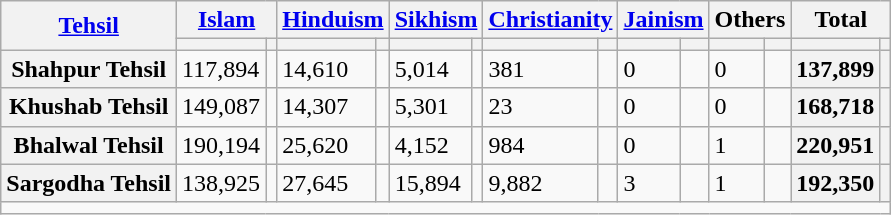<table class="wikitable sortable">
<tr>
<th rowspan="2"><a href='#'>Tehsil</a></th>
<th colspan="2"><a href='#'>Islam</a> </th>
<th colspan="2"><a href='#'>Hinduism</a> </th>
<th colspan="2"><a href='#'>Sikhism</a> </th>
<th colspan="2"><a href='#'>Christianity</a> </th>
<th colspan="2"><a href='#'>Jainism</a> </th>
<th colspan="2">Others</th>
<th colspan="2">Total</th>
</tr>
<tr>
<th><a href='#'></a></th>
<th></th>
<th></th>
<th></th>
<th></th>
<th></th>
<th></th>
<th></th>
<th></th>
<th></th>
<th></th>
<th></th>
<th></th>
<th></th>
</tr>
<tr>
<th>Shahpur Tehsil</th>
<td>117,894</td>
<td></td>
<td>14,610</td>
<td></td>
<td>5,014</td>
<td></td>
<td>381</td>
<td></td>
<td>0</td>
<td></td>
<td>0</td>
<td></td>
<th>137,899</th>
<th></th>
</tr>
<tr>
<th>Khushab Tehsil</th>
<td>149,087</td>
<td></td>
<td>14,307</td>
<td></td>
<td>5,301</td>
<td></td>
<td>23</td>
<td></td>
<td>0</td>
<td></td>
<td>0</td>
<td></td>
<th>168,718</th>
<th></th>
</tr>
<tr>
<th>Bhalwal Tehsil</th>
<td>190,194</td>
<td></td>
<td>25,620</td>
<td></td>
<td>4,152</td>
<td></td>
<td>984</td>
<td></td>
<td>0</td>
<td></td>
<td>1</td>
<td></td>
<th>220,951</th>
<th></th>
</tr>
<tr>
<th>Sargodha Tehsil</th>
<td>138,925</td>
<td></td>
<td>27,645</td>
<td></td>
<td>15,894</td>
<td></td>
<td>9,882</td>
<td></td>
<td>3</td>
<td></td>
<td>1</td>
<td></td>
<th>192,350</th>
<th></th>
</tr>
<tr class="sortbottom">
<td colspan="15"></td>
</tr>
</table>
